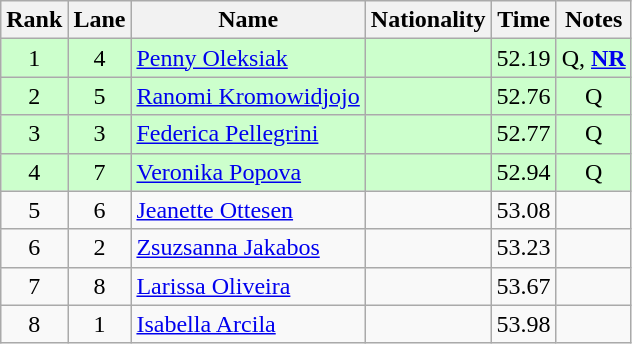<table class="wikitable sortable" style="text-align:center">
<tr>
<th>Rank</th>
<th>Lane</th>
<th>Name</th>
<th>Nationality</th>
<th>Time</th>
<th>Notes</th>
</tr>
<tr bgcolor=ccffcc>
<td>1</td>
<td>4</td>
<td align=left><a href='#'>Penny Oleksiak</a></td>
<td align=left></td>
<td>52.19</td>
<td>Q, <strong><a href='#'>NR</a></strong></td>
</tr>
<tr bgcolor=ccffcc>
<td>2</td>
<td>5</td>
<td align=left><a href='#'>Ranomi Kromowidjojo</a></td>
<td align=left></td>
<td>52.76</td>
<td>Q</td>
</tr>
<tr bgcolor=ccffcc>
<td>3</td>
<td>3</td>
<td align=left><a href='#'>Federica Pellegrini</a></td>
<td align=left></td>
<td>52.77</td>
<td>Q</td>
</tr>
<tr bgcolor=ccffcc>
<td>4</td>
<td>7</td>
<td align=left><a href='#'>Veronika Popova</a></td>
<td align=left></td>
<td>52.94</td>
<td>Q</td>
</tr>
<tr>
<td>5</td>
<td>6</td>
<td align=left><a href='#'>Jeanette Ottesen</a></td>
<td align=left></td>
<td>53.08</td>
<td></td>
</tr>
<tr>
<td>6</td>
<td>2</td>
<td align=left><a href='#'>Zsuzsanna Jakabos</a></td>
<td align=left></td>
<td>53.23</td>
<td></td>
</tr>
<tr>
<td>7</td>
<td>8</td>
<td align=left><a href='#'>Larissa Oliveira</a></td>
<td align=left></td>
<td>53.67</td>
<td></td>
</tr>
<tr>
<td>8</td>
<td>1</td>
<td align=left><a href='#'>Isabella Arcila</a></td>
<td align=left></td>
<td>53.98</td>
<td></td>
</tr>
</table>
